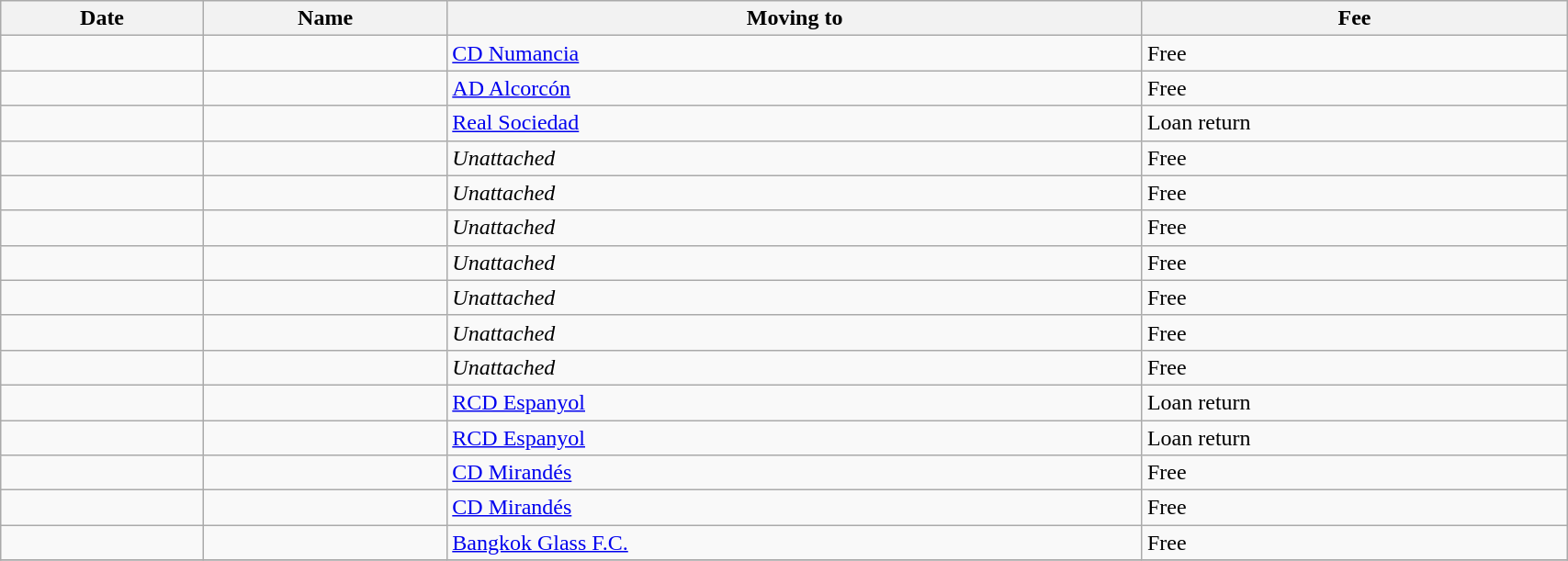<table class="wikitable sortable" width=90%>
<tr>
<th>Date</th>
<th>Name</th>
<th>Moving to</th>
<th>Fee</th>
</tr>
<tr>
<td></td>
<td> </td>
<td> <a href='#'>CD Numancia</a></td>
<td>Free</td>
</tr>
<tr>
<td></td>
<td> </td>
<td> <a href='#'>AD Alcorcón</a></td>
<td>Free</td>
</tr>
<tr>
<td></td>
<td> </td>
<td> <a href='#'>Real Sociedad</a></td>
<td>Loan return</td>
</tr>
<tr>
<td></td>
<td> </td>
<td> <em>Unattached</em></td>
<td>Free</td>
</tr>
<tr>
<td></td>
<td> </td>
<td> <em>Unattached</em></td>
<td>Free</td>
</tr>
<tr>
<td></td>
<td> </td>
<td> <em>Unattached</em></td>
<td>Free</td>
</tr>
<tr>
<td></td>
<td> </td>
<td> <em>Unattached</em></td>
<td>Free</td>
</tr>
<tr>
<td></td>
<td> </td>
<td> <em>Unattached</em></td>
<td>Free</td>
</tr>
<tr>
<td></td>
<td> </td>
<td> <em>Unattached</em></td>
<td>Free</td>
</tr>
<tr>
<td></td>
<td> </td>
<td> <em>Unattached</em></td>
<td>Free</td>
</tr>
<tr>
<td></td>
<td> </td>
<td> <a href='#'>RCD Espanyol</a></td>
<td>Loan return</td>
</tr>
<tr>
<td></td>
<td> </td>
<td> <a href='#'>RCD Espanyol</a></td>
<td>Loan return</td>
</tr>
<tr>
<td></td>
<td> </td>
<td> <a href='#'>CD Mirandés</a></td>
<td>Free</td>
</tr>
<tr>
<td></td>
<td> </td>
<td> <a href='#'>CD Mirandés</a></td>
<td>Free</td>
</tr>
<tr>
<td></td>
<td> </td>
<td> <a href='#'>Bangkok Glass F.C.</a></td>
<td>Free</td>
</tr>
<tr>
</tr>
</table>
